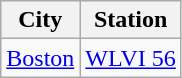<table class="wikitable">
<tr>
<th>City</th>
<th>Station</th>
</tr>
<tr>
<td><a href='#'>Boston</a></td>
<td><a href='#'>WLVI 56</a></td>
</tr>
</table>
